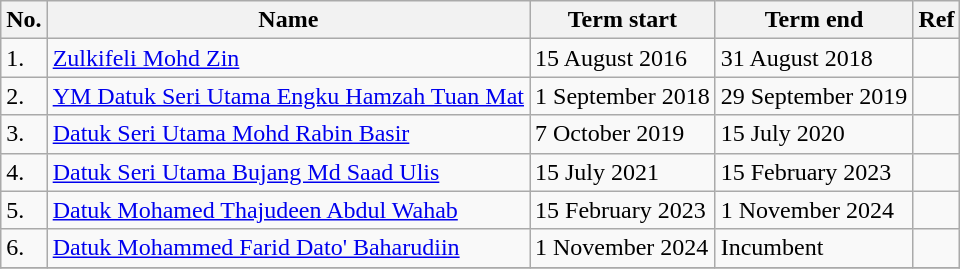<table class="wikitable">
<tr>
<th>No.</th>
<th>Name</th>
<th>Term start</th>
<th>Term end</th>
<th>Ref</th>
</tr>
<tr>
<td>1.</td>
<td><a href='#'>Zulkifeli Mohd Zin</a></td>
<td>15 August 2016</td>
<td>31 August 2018</td>
<td></td>
</tr>
<tr>
<td>2.</td>
<td><a href='#'>YM Datuk Seri Utama Engku Hamzah Tuan Mat</a></td>
<td>1 September 2018</td>
<td>29 September 2019</td>
<td></td>
</tr>
<tr>
<td>3.</td>
<td><a href='#'>Datuk Seri Utama Mohd Rabin Basir</a></td>
<td>7 October 2019</td>
<td>15 July 2020</td>
<td></td>
</tr>
<tr>
<td>4.</td>
<td><a href='#'>Datuk Seri Utama Bujang Md Saad Ulis</a></td>
<td>15 July 2021</td>
<td>15 February 2023</td>
<td></td>
</tr>
<tr>
<td>5.</td>
<td><a href='#'>Datuk Mohamed Thajudeen Abdul Wahab</a></td>
<td>15 February 2023</td>
<td>1 November 2024</td>
<td></td>
</tr>
<tr>
<td>6.</td>
<td><a href='#'>Datuk Mohammed Farid Dato' Baharudiin</a></td>
<td>1 November 2024</td>
<td>Incumbent</td>
<td></td>
</tr>
<tr>
</tr>
</table>
